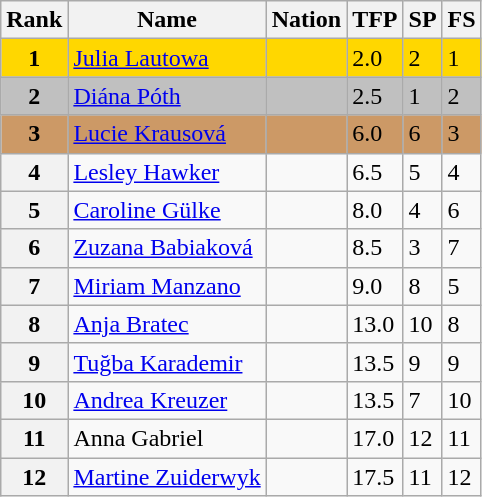<table class="wikitable">
<tr>
<th>Rank</th>
<th>Name</th>
<th>Nation</th>
<th>TFP</th>
<th>SP</th>
<th>FS</th>
</tr>
<tr bgcolor="gold">
<td align="center"><strong>1</strong></td>
<td><a href='#'>Julia Lautowa</a></td>
<td></td>
<td>2.0</td>
<td>2</td>
<td>1</td>
</tr>
<tr bgcolor="silver">
<td align="center"><strong>2</strong></td>
<td><a href='#'>Diána Póth</a></td>
<td></td>
<td>2.5</td>
<td>1</td>
<td>2</td>
</tr>
<tr bgcolor="cc9966">
<td align="center"><strong>3</strong></td>
<td><a href='#'>Lucie Krausová</a></td>
<td></td>
<td>6.0</td>
<td>6</td>
<td>3</td>
</tr>
<tr>
<th>4</th>
<td><a href='#'>Lesley Hawker</a></td>
<td></td>
<td>6.5</td>
<td>5</td>
<td>4</td>
</tr>
<tr>
<th>5</th>
<td><a href='#'>Caroline Gülke</a></td>
<td></td>
<td>8.0</td>
<td>4</td>
<td>6</td>
</tr>
<tr>
<th>6</th>
<td><a href='#'>Zuzana Babiaková</a></td>
<td></td>
<td>8.5</td>
<td>3</td>
<td>7</td>
</tr>
<tr>
<th>7</th>
<td><a href='#'>Miriam Manzano</a></td>
<td></td>
<td>9.0</td>
<td>8</td>
<td>5</td>
</tr>
<tr>
<th>8</th>
<td><a href='#'>Anja Bratec</a></td>
<td></td>
<td>13.0</td>
<td>10</td>
<td>8</td>
</tr>
<tr>
<th>9</th>
<td><a href='#'>Tuğba Karademir</a></td>
<td></td>
<td>13.5</td>
<td>9</td>
<td>9</td>
</tr>
<tr>
<th>10</th>
<td><a href='#'>Andrea Kreuzer</a></td>
<td></td>
<td>13.5</td>
<td>7</td>
<td>10</td>
</tr>
<tr>
<th>11</th>
<td>Anna Gabriel</td>
<td></td>
<td>17.0</td>
<td>12</td>
<td>11</td>
</tr>
<tr>
<th>12</th>
<td><a href='#'>Martine Zuiderwyk</a></td>
<td></td>
<td>17.5</td>
<td>11</td>
<td>12</td>
</tr>
</table>
